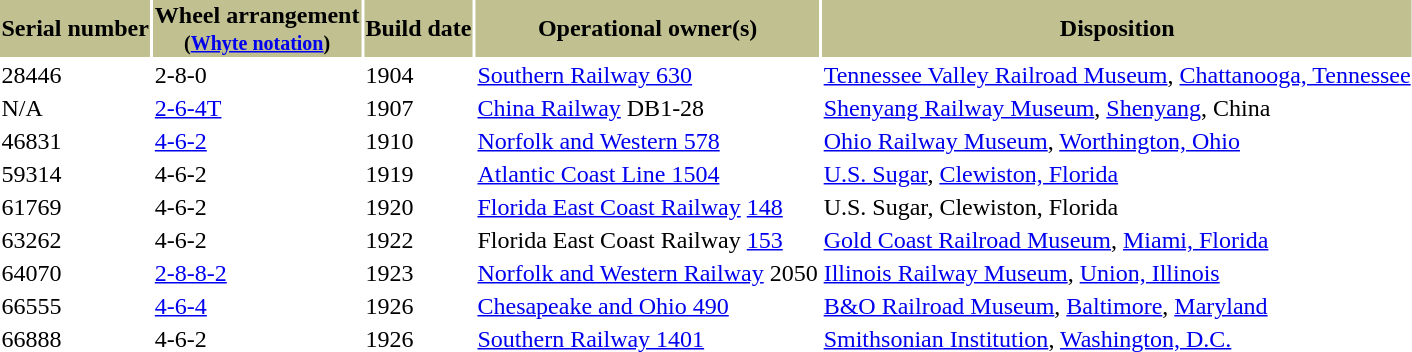<table class="toccolours">
<tr>
<th bgcolor=c0c090>Serial number</th>
<th bgcolor=c0c090>Wheel arrangement<br><small>(<a href='#'>Whyte notation</a>)</small></th>
<th bgcolor=c0c090>Build date</th>
<th bgcolor=c0c090>Operational owner(s)</th>
<th bgcolor=c0c090>Disposition</th>
</tr>
<tr>
<td>28446</td>
<td>2-8-0</td>
<td>1904</td>
<td><a href='#'>Southern Railway 630</a></td>
<td><a href='#'>Tennessee Valley Railroad Museum</a>, <a href='#'>Chattanooga, Tennessee</a></td>
</tr>
<tr>
<td>N/A</td>
<td><a href='#'>2-6-4T</a></td>
<td>1907</td>
<td><a href='#'>China Railway</a> DB1-28</td>
<td><a href='#'>Shenyang Railway Museum</a>, <a href='#'>Shenyang</a>, China</td>
</tr>
<tr>
<td>46831</td>
<td><a href='#'>4-6-2</a></td>
<td>1910</td>
<td><a href='#'>Norfolk and Western 578</a></td>
<td><a href='#'>Ohio Railway Museum</a>, <a href='#'>Worthington, Ohio</a></td>
</tr>
<tr>
<td>59314</td>
<td>4-6-2</td>
<td>1919</td>
<td><a href='#'>Atlantic Coast Line 1504</a></td>
<td><a href='#'>U.S. Sugar</a>, <a href='#'>Clewiston, Florida</a></td>
</tr>
<tr>
<td>61769</td>
<td>4-6-2</td>
<td>1920</td>
<td><a href='#'>Florida East Coast Railway</a> <a href='#'>148</a></td>
<td>U.S. Sugar, Clewiston, Florida</td>
</tr>
<tr>
<td>63262</td>
<td>4-6-2</td>
<td>1922</td>
<td>Florida East Coast Railway <a href='#'>153</a></td>
<td><a href='#'>Gold Coast Railroad Museum</a>, <a href='#'>Miami, Florida</a></td>
</tr>
<tr>
<td>64070</td>
<td><a href='#'>2-8-8-2</a></td>
<td>1923</td>
<td><a href='#'>Norfolk and Western Railway</a> 2050</td>
<td><a href='#'>Illinois Railway Museum</a>, <a href='#'>Union, Illinois</a></td>
</tr>
<tr>
<td>66555</td>
<td><a href='#'>4-6-4</a></td>
<td>1926</td>
<td><a href='#'>Chesapeake and Ohio 490</a></td>
<td><a href='#'>B&O Railroad Museum</a>, <a href='#'>Baltimore</a>, <a href='#'>Maryland</a></td>
</tr>
<tr>
<td>66888</td>
<td>4-6-2</td>
<td>1926</td>
<td><a href='#'>Southern Railway 1401</a></td>
<td><a href='#'>Smithsonian Institution</a>, <a href='#'>Washington, D.C.</a></td>
</tr>
</table>
